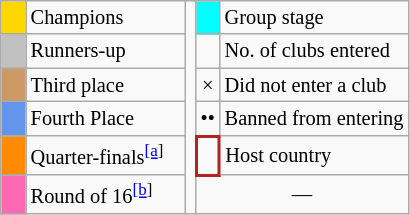<table class=wikitable style="text-align:center;font-size:85%">
<tr>
<td bgcolor=gold>   </td>
<td width=100 align=left>Champions</td>
<td rowspan=6></td>
<td bgcolor=cyan></td>
<td align=left>Group stage</td>
</tr>
<tr>
<td bgcolor=silver></td>
<td align=left>Runners-up</td>
<td></td>
<td align=left>No. of clubs entered</td>
</tr>
<tr>
<td bgcolor=#c96></td>
<td align=left>Third place</td>
<td>×</td>
<td align=left>Did not enter a club</td>
</tr>
<tr>
<td bgcolor=CornflowerBlue></td>
<td align=left>Fourth Place</td>
<td>••</td>
<td align=left>Banned from entering</td>
</tr>
<tr>
<td bgcolor=darkorange></td>
<td width=100 align=left>Quarter-finals<sup><a href='#'>[a</a>]</sup></td>
<td style="border: 2.5px solid firebrick"></td>
<td align=left>Host country</td>
</tr>
<tr>
<td bgcolor=hotpink></td>
<td align=left>Round of 16<sup><a href='#'>[b</a>]</sup></td>
<td colspan=2>—</td>
</tr>
</table>
